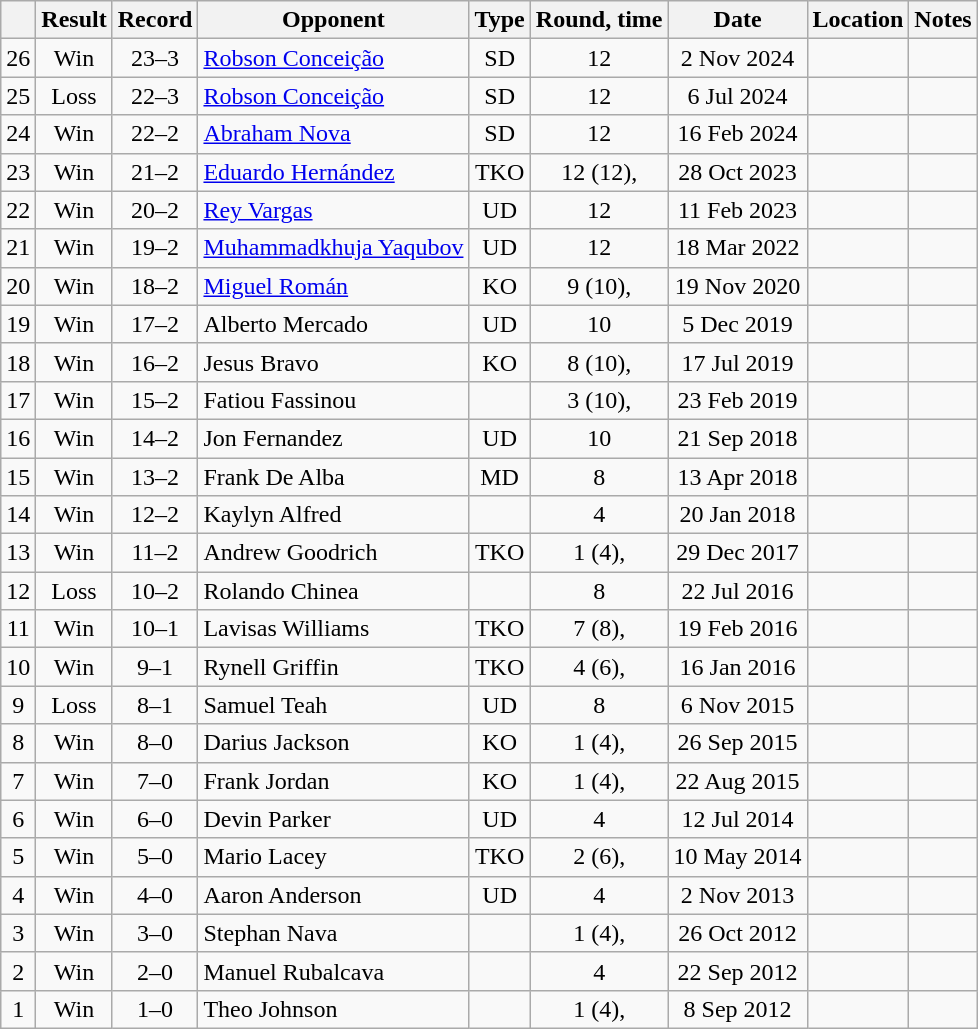<table class=wikitable style=text-align:center>
<tr>
<th></th>
<th>Result</th>
<th>Record</th>
<th>Opponent</th>
<th>Type</th>
<th>Round, time</th>
<th>Date</th>
<th>Location</th>
<th>Notes</th>
</tr>
<tr>
<td>26</td>
<td>Win</td>
<td>23–3</td>
<td align=left><a href='#'>Robson Conceição</a></td>
<td>SD</td>
<td>12</td>
<td>2 Nov 2024</td>
<td align=left></td>
<td align=left></td>
</tr>
<tr>
<td>25</td>
<td>Loss</td>
<td>22–3</td>
<td align=left><a href='#'>Robson Conceição</a></td>
<td>SD</td>
<td>12</td>
<td>6 Jul 2024</td>
<td align=left></td>
<td align=left></td>
</tr>
<tr>
<td>24</td>
<td>Win</td>
<td>22–2</td>
<td align=left><a href='#'>Abraham Nova</a></td>
<td>SD</td>
<td>12</td>
<td>16 Feb 2024</td>
<td align=left></td>
<td align=left></td>
</tr>
<tr>
<td>23</td>
<td>Win</td>
<td>21–2</td>
<td align=left><a href='#'>Eduardo Hernández</a></td>
<td>TKO</td>
<td>12 (12), </td>
<td>28 Oct 2023</td>
<td align=left></td>
<td align=left></td>
</tr>
<tr>
<td>22</td>
<td>Win</td>
<td>20–2</td>
<td align=left><a href='#'>Rey Vargas</a></td>
<td>UD</td>
<td>12</td>
<td>11 Feb 2023</td>
<td align=left></td>
<td align=left></td>
</tr>
<tr>
<td>21</td>
<td>Win</td>
<td>19–2</td>
<td align=left><a href='#'>Muhammadkhuja Yaqubov</a></td>
<td>UD</td>
<td>12</td>
<td>18 Mar 2022</td>
<td style="text-align:left;"></td>
<td align=left></td>
</tr>
<tr>
<td>20</td>
<td>Win</td>
<td>18–2</td>
<td align=left><a href='#'>Miguel Román</a></td>
<td>KO</td>
<td>9 (10), </td>
<td>19 Nov 2020</td>
<td align=left></td>
<td align=left></td>
</tr>
<tr>
<td>19</td>
<td>Win</td>
<td>17–2</td>
<td align=left>Alberto Mercado</td>
<td>UD</td>
<td>10</td>
<td>5 Dec 2019</td>
<td align=left></td>
<td align=left></td>
</tr>
<tr>
<td>18</td>
<td>Win</td>
<td>16–2</td>
<td align=left>Jesus Bravo</td>
<td>KO</td>
<td>8 (10), </td>
<td>17 Jul 2019</td>
<td align=left></td>
<td align=left></td>
</tr>
<tr>
<td>17</td>
<td>Win</td>
<td>15–2</td>
<td align=left>Fatiou Fassinou</td>
<td></td>
<td>3 (10), </td>
<td>23 Feb 2019</td>
<td align=left></td>
<td align=left></td>
</tr>
<tr>
<td>16</td>
<td>Win</td>
<td>14–2</td>
<td align=left>Jon Fernandez</td>
<td>UD</td>
<td>10</td>
<td>21 Sep 2018</td>
<td align=left></td>
<td align=left></td>
</tr>
<tr>
<td>15</td>
<td>Win</td>
<td>13–2</td>
<td align=left>Frank De Alba</td>
<td>MD</td>
<td>8</td>
<td>13 Apr 2018</td>
<td align=left></td>
<td align=left></td>
</tr>
<tr>
<td>14</td>
<td>Win</td>
<td>12–2</td>
<td align=left>Kaylyn Alfred</td>
<td></td>
<td>4</td>
<td>20 Jan 2018</td>
<td align=left></td>
<td align=left></td>
</tr>
<tr>
<td>13</td>
<td>Win</td>
<td>11–2</td>
<td align=left>Andrew Goodrich</td>
<td>TKO</td>
<td>1 (4), </td>
<td>29 Dec 2017</td>
<td align=left></td>
<td align=left></td>
</tr>
<tr>
<td>12</td>
<td>Loss</td>
<td>10–2</td>
<td align=left>Rolando Chinea</td>
<td></td>
<td>8</td>
<td>22 Jul 2016</td>
<td align=left></td>
<td align=left></td>
</tr>
<tr>
<td>11</td>
<td>Win</td>
<td>10–1</td>
<td align=left>Lavisas Williams</td>
<td>TKO</td>
<td>7 (8), </td>
<td>19 Feb 2016</td>
<td align=left></td>
<td align=left></td>
</tr>
<tr>
<td>10</td>
<td>Win</td>
<td>9–1</td>
<td align=left>Rynell Griffin</td>
<td>TKO</td>
<td>4 (6), </td>
<td>16 Jan 2016</td>
<td align=left></td>
<td align=left></td>
</tr>
<tr>
<td>9</td>
<td>Loss</td>
<td>8–1</td>
<td align=left>Samuel Teah</td>
<td>UD</td>
<td>8</td>
<td>6 Nov 2015</td>
<td align=left></td>
<td align=left></td>
</tr>
<tr>
<td>8</td>
<td>Win</td>
<td>8–0</td>
<td align=left>Darius Jackson</td>
<td>KO</td>
<td>1 (4), </td>
<td>26 Sep 2015</td>
<td align=left></td>
<td align=left></td>
</tr>
<tr>
<td>7</td>
<td>Win</td>
<td>7–0</td>
<td align=left>Frank Jordan</td>
<td>KO</td>
<td>1 (4), </td>
<td>22 Aug 2015</td>
<td align=left></td>
<td align=left></td>
</tr>
<tr>
<td>6</td>
<td>Win</td>
<td>6–0</td>
<td align=left>Devin Parker</td>
<td>UD</td>
<td>4</td>
<td>12 Jul 2014</td>
<td align=left></td>
<td align=left></td>
</tr>
<tr>
<td>5</td>
<td>Win</td>
<td>5–0</td>
<td align=left>Mario Lacey</td>
<td>TKO</td>
<td>2 (6), </td>
<td>10 May 2014</td>
<td align=left></td>
<td align=left></td>
</tr>
<tr>
<td>4</td>
<td>Win</td>
<td>4–0</td>
<td align=left>Aaron Anderson</td>
<td>UD</td>
<td>4</td>
<td>2 Nov 2013</td>
<td align=left></td>
<td align=left></td>
</tr>
<tr>
<td>3</td>
<td>Win</td>
<td>3–0</td>
<td align=left>Stephan Nava</td>
<td></td>
<td>1 (4), </td>
<td>26 Oct 2012</td>
<td align=left></td>
<td align=left></td>
</tr>
<tr>
<td>2</td>
<td>Win</td>
<td>2–0</td>
<td align=left>Manuel Rubalcava</td>
<td></td>
<td>4</td>
<td>22 Sep 2012</td>
<td align=left></td>
<td align=left></td>
</tr>
<tr>
<td>1</td>
<td>Win</td>
<td>1–0</td>
<td align=left>Theo Johnson</td>
<td></td>
<td>1 (4), </td>
<td>8 Sep 2012</td>
<td align=left></td>
<td align=left></td>
</tr>
</table>
